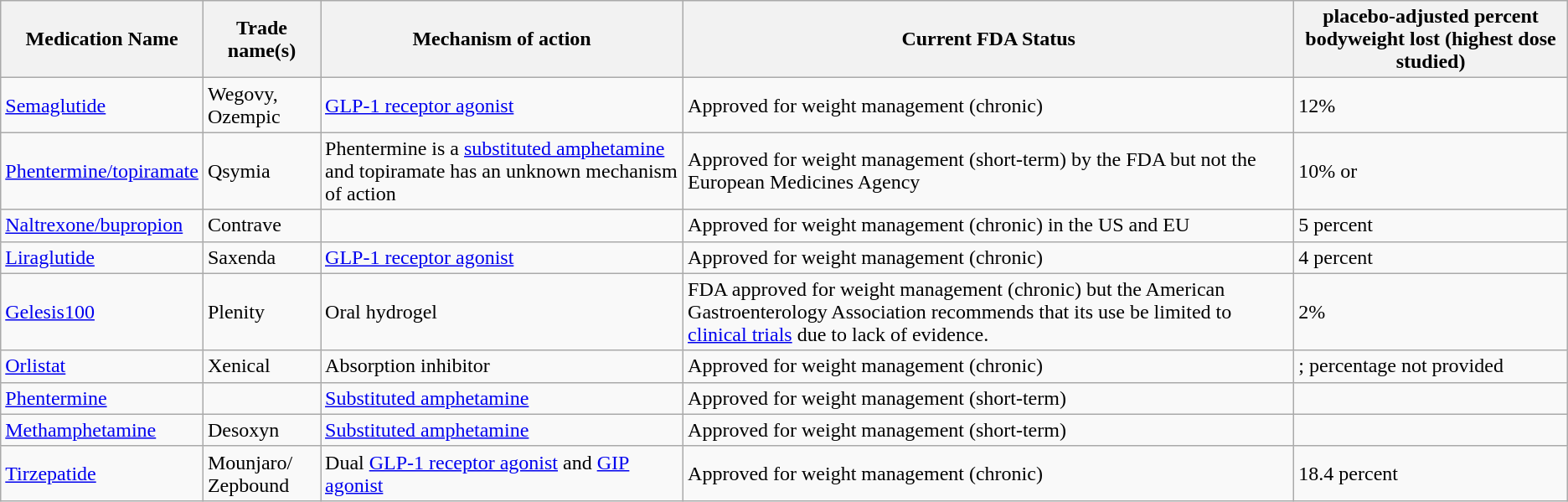<table class="wikitable">
<tr>
<th>Medication Name</th>
<th>Trade name(s)</th>
<th>Mechanism of action</th>
<th>Current FDA Status</th>
<th>placebo-adjusted percent bodyweight lost (highest dose studied)</th>
</tr>
<tr>
<td><a href='#'>Semaglutide</a></td>
<td>Wegovy, Ozempic</td>
<td><a href='#'>GLP-1 receptor agonist</a></td>
<td>Approved for weight management (chronic)</td>
<td>12%</td>
</tr>
<tr>
<td><a href='#'>Phentermine/topiramate</a></td>
<td>Qsymia</td>
<td>Phentermine is a <a href='#'>substituted amphetamine</a> and topiramate has an unknown mechanism of action</td>
<td>Approved for weight management (short-term) by the FDA but not the European Medicines Agency</td>
<td>10% or </td>
</tr>
<tr>
<td><a href='#'>Naltrexone/bupropion</a></td>
<td>Contrave</td>
<td></td>
<td>Approved for weight management (chronic) in the US and EU</td>
<td>5 percent</td>
</tr>
<tr>
<td><a href='#'>Liraglutide</a></td>
<td>Saxenda</td>
<td><a href='#'>GLP-1 receptor agonist</a></td>
<td>Approved for weight management (chronic)</td>
<td>4 percent</td>
</tr>
<tr>
<td><a href='#'>Gelesis100</a></td>
<td>Plenity</td>
<td>Oral hydrogel</td>
<td>FDA approved for weight management (chronic) but the American Gastroenterology Association recommends that its use be limited to <a href='#'>clinical trials</a> due to lack of evidence.</td>
<td>2%</td>
</tr>
<tr>
<td><a href='#'>Orlistat</a></td>
<td>Xenical</td>
<td>Absorption inhibitor</td>
<td>Approved for weight management (chronic)</td>
<td>; percentage not provided</td>
</tr>
<tr>
<td><a href='#'>Phentermine</a></td>
<td></td>
<td><a href='#'>Substituted amphetamine</a></td>
<td>Approved for weight management (short-term)</td>
<td></td>
</tr>
<tr>
<td><a href='#'>Methamphetamine</a></td>
<td>Desoxyn</td>
<td><a href='#'>Substituted amphetamine</a></td>
<td>Approved for weight management (short-term)</td>
<td></td>
</tr>
<tr>
<td><a href='#'>Tirzepatide</a></td>
<td>Mounjaro/<br>Zepbound</td>
<td>Dual <a href='#'>GLP-1 receptor agonist</a> and <a href='#'>GIP agonist</a></td>
<td>Approved for weight management (chronic)</td>
<td>18.4 percent</td>
</tr>
</table>
